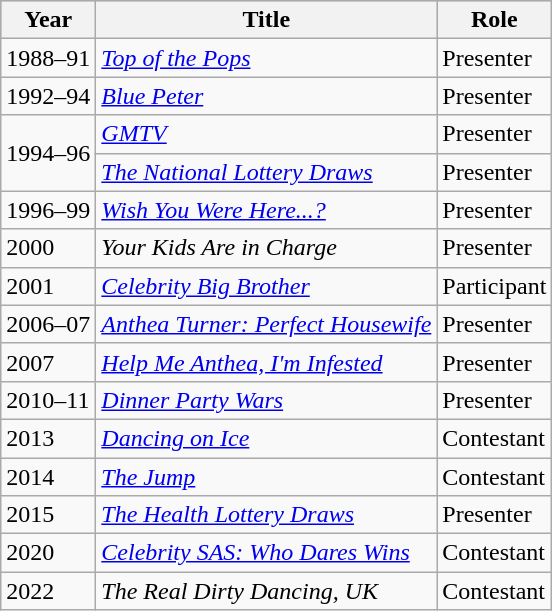<table class="wikitable">
<tr style="background:#b0c4de; text-align:center;">
<th>Year</th>
<th>Title</th>
<th>Role</th>
</tr>
<tr>
<td>1988–91</td>
<td><em><a href='#'>Top of the Pops</a></em></td>
<td>Presenter</td>
</tr>
<tr>
<td>1992–94</td>
<td><em><a href='#'>Blue Peter</a></em></td>
<td>Presenter</td>
</tr>
<tr>
<td rowspan="2">1994–96</td>
<td><em><a href='#'>GMTV</a></em></td>
<td>Presenter</td>
</tr>
<tr>
<td><em><a href='#'>The National Lottery Draws</a></em></td>
<td>Presenter</td>
</tr>
<tr>
<td>1996–99</td>
<td><em><a href='#'>Wish You Were Here...?</a></em></td>
<td>Presenter</td>
</tr>
<tr>
<td>2000</td>
<td><em>Your Kids Are in Charge</em></td>
<td>Presenter</td>
</tr>
<tr>
<td>2001</td>
<td><em><a href='#'>Celebrity Big Brother</a></em></td>
<td>Participant</td>
</tr>
<tr>
<td>2006–07</td>
<td><em><a href='#'>Anthea Turner: Perfect Housewife</a></em></td>
<td>Presenter</td>
</tr>
<tr>
<td>2007</td>
<td><em><a href='#'>Help Me Anthea, I'm Infested</a></em></td>
<td>Presenter</td>
</tr>
<tr>
<td>2010–11</td>
<td><em><a href='#'>Dinner Party Wars</a></em></td>
<td>Presenter</td>
</tr>
<tr>
<td>2013</td>
<td><em><a href='#'>Dancing on Ice</a></em></td>
<td>Contestant</td>
</tr>
<tr>
<td>2014</td>
<td><em><a href='#'>The Jump</a></em></td>
<td>Contestant</td>
</tr>
<tr>
<td>2015</td>
<td><em><a href='#'>The Health Lottery Draws</a></em></td>
<td>Presenter</td>
</tr>
<tr>
<td>2020</td>
<td><em><a href='#'>Celebrity SAS: Who Dares Wins</a></em></td>
<td>Contestant</td>
</tr>
<tr>
<td>2022</td>
<td><em>The Real Dirty Dancing, UK</em></td>
<td>Contestant</td>
</tr>
</table>
